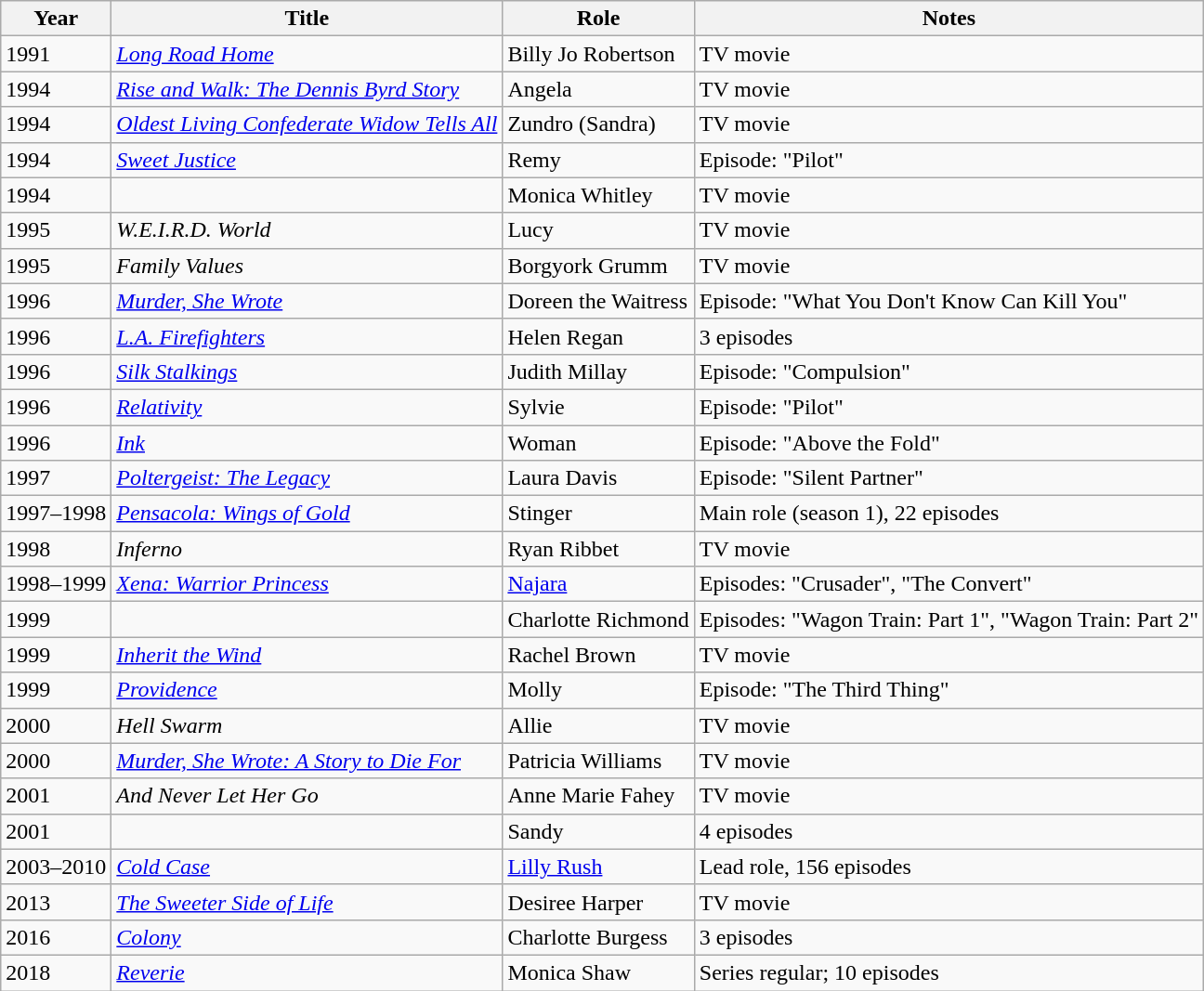<table class="wikitable sortable">
<tr>
<th>Year</th>
<th>Title</th>
<th>Role</th>
<th class="unsortable">Notes</th>
</tr>
<tr>
<td>1991</td>
<td><em><a href='#'>Long Road Home</a></em></td>
<td>Billy Jo Robertson</td>
<td>TV movie</td>
</tr>
<tr>
<td>1994</td>
<td><em><a href='#'>Rise and Walk: The Dennis Byrd Story</a></em></td>
<td>Angela</td>
<td>TV movie</td>
</tr>
<tr>
<td>1994</td>
<td><em><a href='#'>Oldest Living Confederate Widow Tells All</a></em></td>
<td>Zundro (Sandra)</td>
<td>TV movie</td>
</tr>
<tr>
<td>1994</td>
<td><em><a href='#'>Sweet Justice</a></em></td>
<td>Remy</td>
<td>Episode: "Pilot"</td>
</tr>
<tr>
<td>1994</td>
<td><em></em></td>
<td>Monica Whitley</td>
<td>TV movie</td>
</tr>
<tr>
<td>1995</td>
<td><em>W.E.I.R.D. World</em></td>
<td>Lucy</td>
<td>TV movie</td>
</tr>
<tr>
<td>1995</td>
<td><em>Family Values</em></td>
<td>Borgyork Grumm</td>
<td>TV movie</td>
</tr>
<tr>
<td>1996</td>
<td><em><a href='#'>Murder, She Wrote</a></em></td>
<td>Doreen the Waitress</td>
<td>Episode: "What You Don't Know Can Kill You"</td>
</tr>
<tr>
<td>1996</td>
<td><em><a href='#'>L.A. Firefighters</a></em></td>
<td>Helen Regan</td>
<td>3 episodes</td>
</tr>
<tr>
<td>1996</td>
<td><em><a href='#'>Silk Stalkings</a></em></td>
<td>Judith Millay</td>
<td>Episode: "Compulsion"</td>
</tr>
<tr>
<td>1996</td>
<td><em><a href='#'>Relativity</a></em></td>
<td>Sylvie</td>
<td>Episode: "Pilot"</td>
</tr>
<tr>
<td>1996</td>
<td><em><a href='#'>Ink</a></em></td>
<td>Woman</td>
<td>Episode: "Above the Fold"</td>
</tr>
<tr>
<td>1997</td>
<td><em><a href='#'>Poltergeist: The Legacy</a></em></td>
<td>Laura Davis</td>
<td>Episode: "Silent Partner"</td>
</tr>
<tr>
<td>1997–1998</td>
<td><em><a href='#'>Pensacola: Wings of Gold</a></em></td>
<td>Stinger</td>
<td>Main role (season 1), 22 episodes</td>
</tr>
<tr>
<td>1998</td>
<td><em>Inferno</em></td>
<td>Ryan Ribbet</td>
<td>TV movie</td>
</tr>
<tr>
<td>1998–1999</td>
<td><em><a href='#'>Xena: Warrior Princess</a></em></td>
<td><a href='#'>Najara</a></td>
<td>Episodes: "Crusader", "The Convert"</td>
</tr>
<tr>
<td>1999</td>
<td><em></em></td>
<td>Charlotte Richmond</td>
<td>Episodes: "Wagon Train: Part 1", "Wagon Train: Part 2"</td>
</tr>
<tr>
<td>1999</td>
<td><em><a href='#'>Inherit the Wind</a></em></td>
<td>Rachel Brown</td>
<td>TV movie</td>
</tr>
<tr>
<td>1999</td>
<td><em><a href='#'>Providence</a></em></td>
<td>Molly</td>
<td>Episode: "The Third Thing"</td>
</tr>
<tr>
<td>2000</td>
<td><em>Hell Swarm</em></td>
<td>Allie</td>
<td>TV movie</td>
</tr>
<tr>
<td>2000</td>
<td><em><a href='#'>Murder, She Wrote: A Story to Die For</a></em></td>
<td>Patricia Williams</td>
<td>TV movie</td>
</tr>
<tr>
<td>2001</td>
<td><em>And Never Let Her Go</em></td>
<td>Anne Marie Fahey</td>
<td>TV movie</td>
</tr>
<tr>
<td>2001</td>
<td><em></em></td>
<td>Sandy</td>
<td>4 episodes</td>
</tr>
<tr>
<td>2003–2010</td>
<td><em><a href='#'>Cold Case</a></em></td>
<td><a href='#'>Lilly Rush</a></td>
<td>Lead role, 156 episodes</td>
</tr>
<tr>
<td>2013</td>
<td><em><a href='#'>The Sweeter Side of Life</a></em></td>
<td>Desiree Harper</td>
<td>TV movie</td>
</tr>
<tr>
<td>2016</td>
<td><em><a href='#'>Colony</a></em></td>
<td>Charlotte Burgess</td>
<td>3 episodes</td>
</tr>
<tr>
<td>2018</td>
<td><em><a href='#'>Reverie</a></em></td>
<td>Monica Shaw</td>
<td>Series regular; 10 episodes</td>
</tr>
</table>
